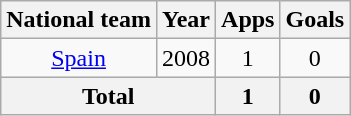<table class="wikitable" style="text-align:center">
<tr>
<th>National team</th>
<th>Year</th>
<th>Apps</th>
<th>Goals</th>
</tr>
<tr>
<td><a href='#'>Spain</a></td>
<td>2008</td>
<td>1</td>
<td>0</td>
</tr>
<tr>
<th colspan="2">Total</th>
<th>1</th>
<th>0</th>
</tr>
</table>
